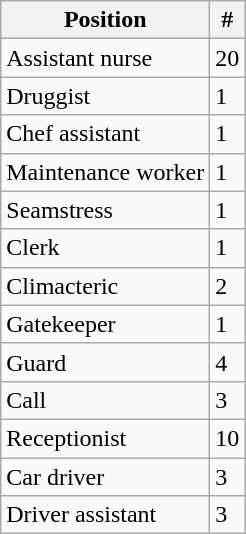<table class="wikitable">
<tr>
<th>Position</th>
<th>#</th>
</tr>
<tr>
<td>Assistant nurse</td>
<td>20</td>
</tr>
<tr>
<td>Druggist</td>
<td>1</td>
</tr>
<tr>
<td>Chef assistant</td>
<td>1</td>
</tr>
<tr>
<td>Maintenance worker</td>
<td>1</td>
</tr>
<tr>
<td>Seamstress</td>
<td>1</td>
</tr>
<tr>
<td>Clerk</td>
<td>1</td>
</tr>
<tr>
<td>Climacteric</td>
<td>2</td>
</tr>
<tr>
<td>Gatekeeper</td>
<td>1</td>
</tr>
<tr>
<td>Guard</td>
<td>4</td>
</tr>
<tr>
<td>Call</td>
<td>3</td>
</tr>
<tr>
<td>Receptionist</td>
<td>10</td>
</tr>
<tr>
<td>Car driver</td>
<td>3</td>
</tr>
<tr>
<td>Driver assistant</td>
<td>3</td>
</tr>
</table>
